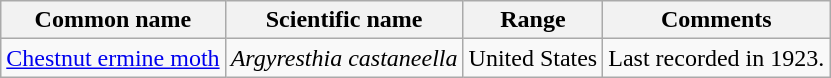<table class="wikitable">
<tr>
<th>Common name</th>
<th>Scientific name</th>
<th>Range</th>
<th class="unsortable">Comments</th>
</tr>
<tr>
<td><a href='#'>Chestnut ermine moth</a></td>
<td><em>Argyresthia castaneella</em></td>
<td>United States</td>
<td>Last recorded in 1923.</td>
</tr>
</table>
